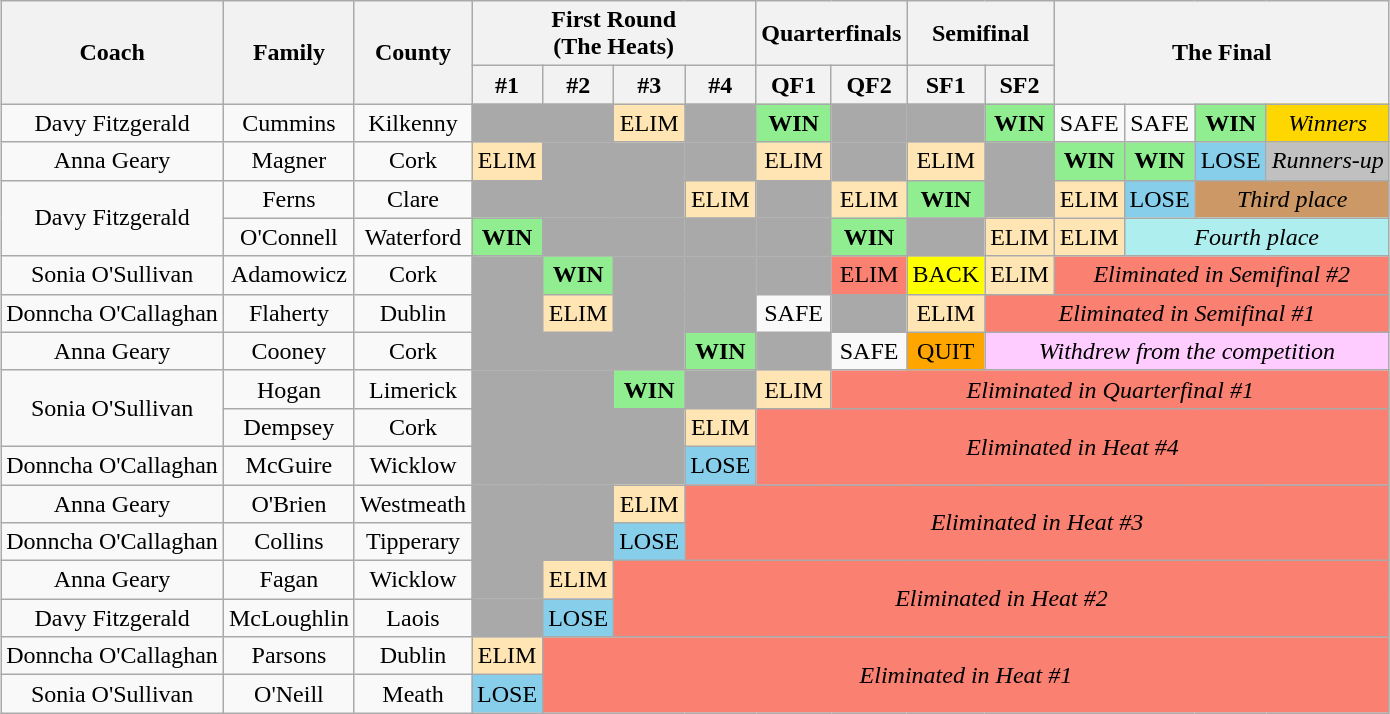<table class="wikitable sortable" style="margin: auto; text-align: center;">
<tr>
<th rowspan="2">Coach</th>
<th rowspan="2">Family</th>
<th rowspan="2">County</th>
<th colspan="4"><strong>First Round<br>(The Heats)</strong></th>
<th colspan="2">Quarterfinals</th>
<th colspan="2">Semifinal</th>
<th colspan="4" rowspan="2">The Final</th>
</tr>
<tr>
<th>#1</th>
<th>#2</th>
<th>#3</th>
<th>#4</th>
<th>QF1</th>
<th>QF2</th>
<th>SF1</th>
<th>SF2</th>
</tr>
<tr>
<td>Davy Fitzgerald</td>
<td>Cummins</td>
<td>Kilkenny</td>
<td bgcolor="darkgray"></td>
<td bgcolor="darkgray"></td>
<td style="background:#ffe5b4;">ELIM</td>
<td bgcolor="darkgray"></td>
<td bgcolor="lightgreen"><strong>WIN</strong></td>
<td bgcolor="darkgray"></td>
<td bgcolor="darkgray"></td>
<td bgcolor="lightgreen"><strong>WIN</strong></td>
<td>SAFE</td>
<td>SAFE</td>
<td bgcolor="lightgreen"><strong>WIN</strong></td>
<td style="background:gold;"><em>Winners</em></td>
</tr>
<tr>
<td>Anna Geary</td>
<td>Magner</td>
<td>Cork</td>
<td style="background:#ffe5b4;">ELIM</td>
<td bgcolor="darkgray"></td>
<td bgcolor="darkgray"></td>
<td bgcolor="darkgray"></td>
<td style="background:#ffe5b4;">ELIM</td>
<td bgcolor="darkgray"></td>
<td style="background:#ffe5b4;">ELIM</td>
<td bgcolor="darkgray"></td>
<td bgcolor="lightgreen"><strong>WIN</strong></td>
<td bgcolor="lightgreen"><strong>WIN</strong></td>
<td style="background:#87ceeb">LOSE</td>
<td style="background:silver;"><em>Runners-up</em></td>
</tr>
<tr>
<td rowspan="2">Davy Fitzgerald</td>
<td>Ferns</td>
<td>Clare</td>
<td bgcolor="darkgray"></td>
<td bgcolor="darkgray"></td>
<td bgcolor="darkgray"></td>
<td style="background:#ffe5b4;">ELIM</td>
<td bgcolor="darkgray"></td>
<td style="background:#ffe5b4;">ELIM</td>
<td bgcolor="lightgreen"><strong>WIN</strong></td>
<td bgcolor="darkgray"></td>
<td style="background:#ffe5b4;">ELIM</td>
<td style="background:#87ceeb">LOSE</td>
<td colspan="2" style="background:#c96;"><em>Third place</em></td>
</tr>
<tr>
<td>O'Connell</td>
<td>Waterford</td>
<td bgcolor="lightgreen"><strong>WIN</strong></td>
<td bgcolor="darkgray"></td>
<td bgcolor="darkgray"></td>
<td bgcolor="darkgray"></td>
<td bgcolor="darkgray"></td>
<td bgcolor="lightgreen"><strong>WIN</strong></td>
<td bgcolor="darkgray"></td>
<td style="background:#ffe5b4;">ELIM</td>
<td style="background:#ffe5b4;">ELIM</td>
<td colspan="3" style="background:#afeeee"><em>Fourth place</em></td>
</tr>
<tr>
<td>Sonia O'Sullivan</td>
<td>Adamowicz</td>
<td>Cork</td>
<td bgcolor="darkgray"></td>
<td bgcolor="lightgreen"><strong>WIN</strong></td>
<td bgcolor="darkgray"></td>
<td bgcolor="darkgray"></td>
<td bgcolor="darkgray"></td>
<td style="background:#FA8072;">ELIM</td>
<td style="background:yellow;">BACK</td>
<td style="background:#ffe5b4;">ELIM</td>
<td colspan="4" rowspan="1" style="background:#FA8072;"><em>Eliminated in Semifinal #2</em></td>
</tr>
<tr>
<td>Donncha O'Callaghan</td>
<td>Flaherty</td>
<td>Dublin</td>
<td bgcolor="darkgray"></td>
<td style="background:#ffe5b4;">ELIM</td>
<td bgcolor="darkgray"></td>
<td bgcolor="darkgray"></td>
<td>SAFE</td>
<td bgcolor="darkgray"></td>
<td style="background:#ffe5b4;">ELIM</td>
<td colspan="7" rowspan="1" style="background:#FA8072;"><em>Eliminated in Semifinal #1</em></td>
</tr>
<tr>
<td>Anna Geary</td>
<td>Cooney</td>
<td>Cork</td>
<td bgcolor="darkgray"></td>
<td bgcolor="darkgray"></td>
<td bgcolor="darkgray"></td>
<td bgcolor="lightgreen"><strong>WIN</strong></td>
<td bgcolor="darkgray"></td>
<td>SAFE</td>
<td bgcolor="orange">QUIT</td>
<td colspan="9" style="background:#FCF"><em>Withdrew from the competition</em></td>
</tr>
<tr>
<td rowspan="2">Sonia O'Sullivan</td>
<td>Hogan</td>
<td>Limerick</td>
<td bgcolor="darkgray"></td>
<td bgcolor="darkgray"></td>
<td bgcolor="lightgreen"><strong>WIN</strong></td>
<td bgcolor="darkgray"></td>
<td style="background:#ffe5b4;">ELIM</td>
<td colspan="7" rowspan="1" style="background:#FA8072;"><em>Eliminated in Quarterfinal #1</em></td>
</tr>
<tr>
<td>Dempsey</td>
<td>Cork</td>
<td bgcolor="darkgray"></td>
<td bgcolor="darkgray"></td>
<td bgcolor="darkgray"></td>
<td style="background:#ffe5b4;">ELIM</td>
<td colspan="8" rowspan="2" style="background:#FA8072;"><em>Eliminated in Heat #4</em></td>
</tr>
<tr>
<td>Donncha O'Callaghan</td>
<td>McGuire</td>
<td>Wicklow</td>
<td bgcolor="darkgray"></td>
<td bgcolor="darkgray"></td>
<td bgcolor="darkgray"></td>
<td style="background:#87ceeb">LOSE</td>
</tr>
<tr>
<td>Anna Geary</td>
<td>O'Brien</td>
<td>Westmeath</td>
<td bgcolor="darkgray"></td>
<td bgcolor="darkgray"></td>
<td style="background:#ffe5b4;">ELIM</td>
<td colspan="9" rowspan="2" style="background:#FA8072;"><em>Eliminated in Heat #3</em></td>
</tr>
<tr>
<td>Donncha O'Callaghan</td>
<td>Collins</td>
<td>Tipperary</td>
<td bgcolor="darkgray"></td>
<td bgcolor="darkgray"></td>
<td style="background:#87ceeb">LOSE</td>
</tr>
<tr>
<td>Anna Geary</td>
<td>Fagan</td>
<td>Wicklow</td>
<td bgcolor="darkgray"></td>
<td style="background:#ffe5b4;">ELIM</td>
<td colspan="10" rowspan="2" style="background:#FA8072;"><em>Eliminated in Heat #2</em></td>
</tr>
<tr>
<td>Davy Fitzgerald</td>
<td>McLoughlin</td>
<td>Laois</td>
<td bgcolor="darkgray"></td>
<td style="background:#87ceeb">LOSE</td>
</tr>
<tr>
<td>Donncha O'Callaghan</td>
<td>Parsons</td>
<td>Dublin</td>
<td style="background:#ffe5b4;">ELIM</td>
<td colspan="11" rowspan="2" style="background:#FA8072;"><em>Eliminated in Heat #1</em></td>
</tr>
<tr>
<td>Sonia O'Sullivan</td>
<td>O'Neill</td>
<td>Meath</td>
<td style="background:#87ceeb">LOSE</td>
</tr>
</table>
